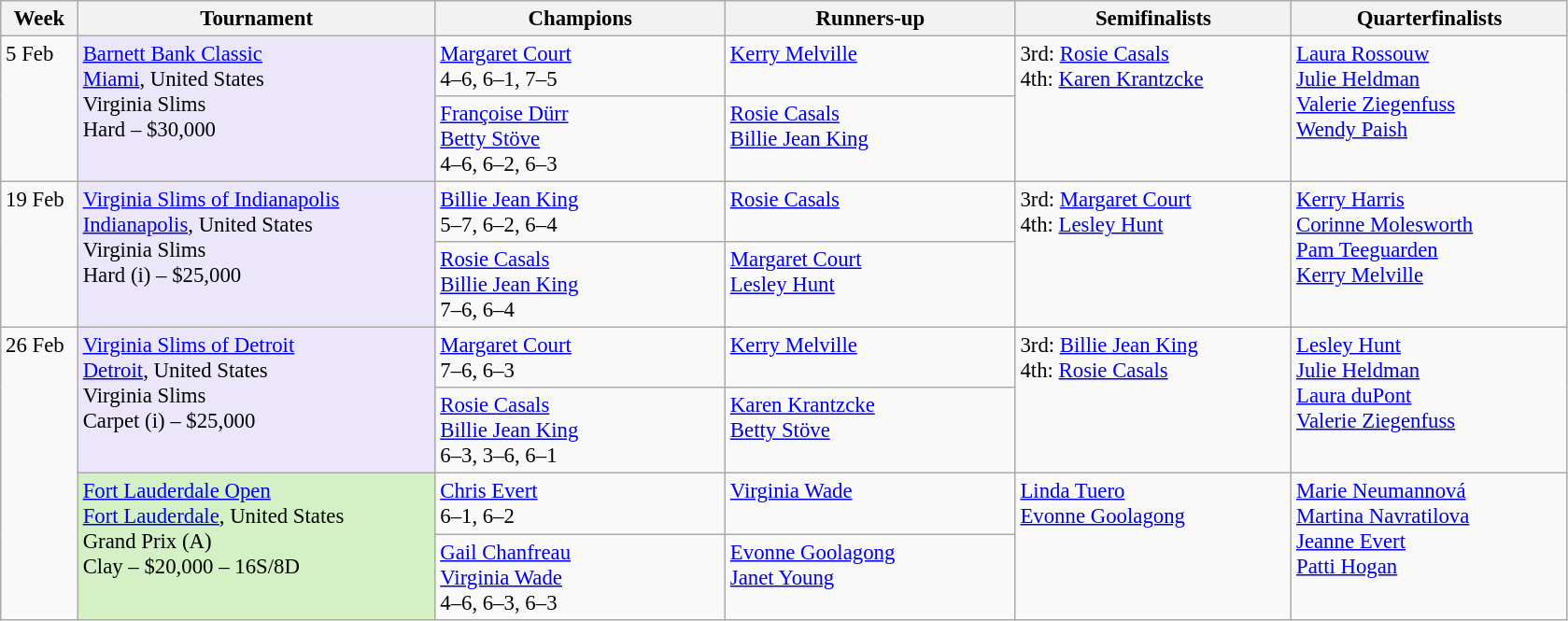<table class=wikitable style=font-size:95%>
<tr>
<th style="width:48px;">Week</th>
<th style="width:248px;">Tournament</th>
<th style="width:200px;">Champions</th>
<th style="width:200px;">Runners-up</th>
<th style="width:190px;">Semifinalists</th>
<th style="width:190px;">Quarterfinalists</th>
</tr>
<tr valign=top>
<td rowspan=2>5 Feb</td>
<td style="background:#ebe6fa;" rowspan=2><a href='#'>Barnett Bank Classic</a><br><a href='#'>Miami</a>, United States<br>Virginia Slims<br>Hard – $30,000<br></td>
<td> <a href='#'>Margaret Court</a> <br>4–6, 6–1, 7–5</td>
<td> <a href='#'>Kerry Melville</a></td>
<td rowspan=2>3rd:  <a href='#'>Rosie Casals</a> <br> 4th:  <a href='#'>Karen Krantzcke</a></td>
<td rowspan=2> <a href='#'>Laura Rossouw</a> <br> <a href='#'>Julie Heldman</a> <br> <a href='#'>Valerie Ziegenfuss</a> <br> <a href='#'>Wendy Paish</a></td>
</tr>
<tr valign=top>
<td> <a href='#'>Françoise Dürr</a><br> <a href='#'>Betty Stöve</a><br>4–6, 6–2, 6–3</td>
<td> <a href='#'>Rosie Casals</a><br> <a href='#'>Billie Jean King</a></td>
</tr>
<tr valign=top>
<td rowspan=2>19 Feb</td>
<td style="background:#ebe6fa;" rowspan=2><a href='#'>Virginia Slims of Indianapolis</a><br><a href='#'>Indianapolis</a>, United States<br>Virginia Slims<br>Hard (i) – $25,000</td>
<td> <a href='#'>Billie Jean King</a> <br>5–7, 6–2, 6–4</td>
<td> <a href='#'>Rosie Casals</a></td>
<td rowspan=2>3rd:  <a href='#'>Margaret Court</a> <br> 4th:  <a href='#'>Lesley Hunt</a></td>
<td rowspan=2> <a href='#'>Kerry Harris</a> <br> <a href='#'>Corinne Molesworth</a> <br> <a href='#'>Pam Teeguarden</a> <br> <a href='#'>Kerry Melville</a></td>
</tr>
<tr valign=top>
<td> <a href='#'>Rosie Casals</a><br> <a href='#'>Billie Jean King</a><br>7–6, 6–4</td>
<td> <a href='#'>Margaret Court</a><br> <a href='#'>Lesley Hunt</a></td>
</tr>
<tr valign=top>
<td rowspan=4>26 Feb</td>
<td style="background:#ebe6fa;" rowspan=2><a href='#'>Virginia Slims of Detroit</a><br><a href='#'>Detroit</a>, United States<br>Virginia Slims<br>Carpet (i) – $25,000</td>
<td> <a href='#'>Margaret Court</a> <br>7–6, 6–3</td>
<td> <a href='#'>Kerry Melville</a></td>
<td rowspan=2>3rd:  <a href='#'>Billie Jean King</a> <br> 4th:  <a href='#'>Rosie Casals</a></td>
<td rowspan=2> <a href='#'>Lesley Hunt</a> <br> <a href='#'>Julie Heldman</a> <br> <a href='#'>Laura duPont</a> <br> <a href='#'>Valerie Ziegenfuss</a></td>
</tr>
<tr valign=top>
<td> <a href='#'>Rosie Casals</a><br> <a href='#'>Billie Jean King</a><br>6–3, 3–6, 6–1</td>
<td> <a href='#'>Karen Krantzcke</a><br> <a href='#'>Betty Stöve</a></td>
</tr>
<tr valign=top>
<td style="background:#D4F1C5;" rowspan="2"><a href='#'>Fort Lauderdale Open</a> <br> <a href='#'>Fort Lauderdale</a>, United States <br>Grand Prix (A)<br> Clay – $20,000 – 16S/8D</td>
<td> <a href='#'>Chris Evert</a> <br> 6–1, 6–2</td>
<td> <a href='#'>Virginia Wade</a></td>
<td rowspan=2> <a href='#'>Linda Tuero</a> <br>  <a href='#'>Evonne Goolagong</a></td>
<td rowspan=2> <a href='#'>Marie Neumannová</a> <br>  <a href='#'>Martina Navratilova</a> <br>  <a href='#'>Jeanne Evert</a> <br>  <a href='#'>Patti Hogan</a></td>
</tr>
<tr valign=top>
<td> <a href='#'>Gail Chanfreau</a> <br>  <a href='#'>Virginia Wade</a> <br> 4–6, 6–3, 6–3</td>
<td> <a href='#'>Evonne Goolagong</a> <br>  <a href='#'>Janet Young</a></td>
</tr>
</table>
